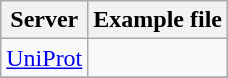<table class="wikitable">
<tr>
<th>Server</th>
<th>Example file</th>
</tr>
<tr>
<td><a href='#'>UniProt</a></td>
<td></td>
</tr>
<tr>
</tr>
</table>
